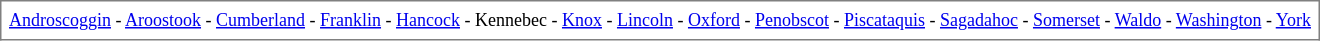<table border="1" cellspacing="0" cellpadding="5" align="center" rules="all" style="margin:1em 1em 1em 0; border-collapse:collapse; font-size:75%">
<tr>
<td><a href='#'>Androscoggin</a> - <a href='#'>Aroostook</a> - <a href='#'>Cumberland</a> - <a href='#'>Franklin</a> - <a href='#'>Hancock</a> - Kennebec - <a href='#'>Knox</a> - <a href='#'>Lincoln</a> - <a href='#'>Oxford</a> - <a href='#'>Penobscot</a> - <a href='#'>Piscataquis</a> - <a href='#'>Sagadahoc</a> - <a href='#'>Somerset</a> - <a href='#'>Waldo</a> - <a href='#'>Washington</a> - <a href='#'>York</a></td>
</tr>
</table>
